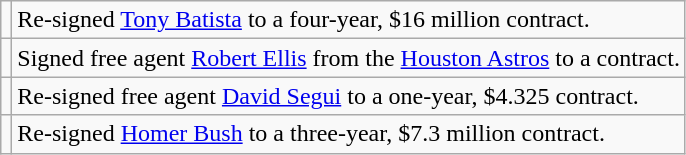<table class="wikitable">
<tr>
<td></td>
<td>Re-signed <a href='#'>Tony Batista</a> to a four-year, $16 million contract.</td>
</tr>
<tr>
<td></td>
<td>Signed free agent <a href='#'>Robert Ellis</a> from the <a href='#'>Houston Astros</a> to a contract.</td>
</tr>
<tr>
<td></td>
<td>Re-signed free agent <a href='#'>David Segui</a> to a one-year, $4.325 contract.</td>
</tr>
<tr>
<td></td>
<td>Re-signed <a href='#'>Homer Bush</a> to a three-year, $7.3 million contract.</td>
</tr>
</table>
